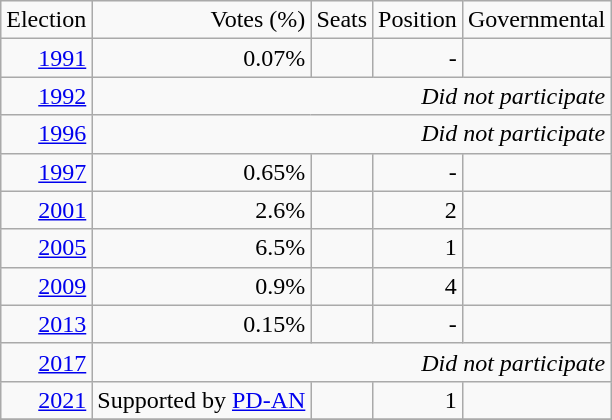<table class="wikitable" style="text-align:right;">
<tr>
<td>Election</td>
<td>Votes (%)</td>
<td>Seats</td>
<td>Position</td>
<td>Governmental</td>
</tr>
<tr>
<td><a href='#'>1991</a></td>
<td>0.07%</td>
<td></td>
<td>-</td>
<td></td>
</tr>
<tr>
<td><a href='#'>1992</a></td>
<td colspan="4"><em>Did not participate</em></td>
</tr>
<tr>
<td><a href='#'>1996</a></td>
<td colspan="4"><em>Did not participate</em></td>
</tr>
<tr>
<td><a href='#'>1997</a></td>
<td>0.65%</td>
<td></td>
<td>-</td>
<td></td>
</tr>
<tr>
<td><a href='#'>2001</a></td>
<td>2.6%</td>
<td></td>
<td> 2</td>
<td></td>
</tr>
<tr>
<td><a href='#'>2005</a></td>
<td>6.5%</td>
<td></td>
<td> 1</td>
<td></td>
</tr>
<tr>
<td><a href='#'>2009</a></td>
<td>0.9%</td>
<td></td>
<td> 4</td>
<td></td>
</tr>
<tr>
<td><a href='#'>2013</a></td>
<td>0.15%</td>
<td></td>
<td>-</td>
<td></td>
</tr>
<tr>
<td><a href='#'>2017</a></td>
<td colspan="4"><em>Did not participate</em></td>
</tr>
<tr>
<td><a href='#'>2021</a></td>
<td>Supported by <a href='#'>PD-AN</a></td>
<td></td>
<td> 1</td>
<td></td>
</tr>
<tr>
</tr>
</table>
